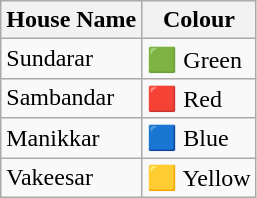<table class="wikitable">
<tr>
<th>House Name</th>
<th>Colour</th>
</tr>
<tr>
<td>Sundarar</td>
<td>🟩 Green</td>
</tr>
<tr>
<td>Sambandar</td>
<td>🟥 Red</td>
</tr>
<tr>
<td>Manikkar</td>
<td>🟦 Blue</td>
</tr>
<tr>
<td>Vakeesar</td>
<td>🟨 Yellow</td>
</tr>
</table>
